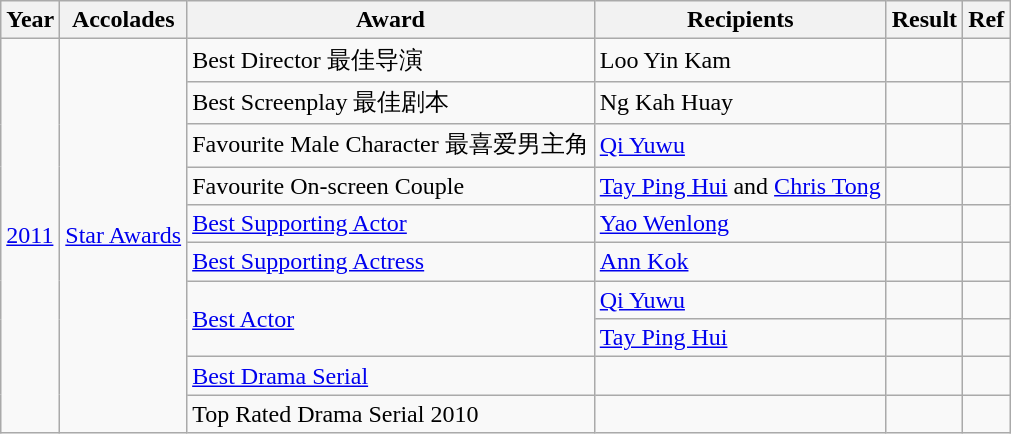<table class="wikitable">
<tr>
<th>Year</th>
<th>Accolades</th>
<th>Award</th>
<th>Recipients</th>
<th>Result</th>
<th>Ref</th>
</tr>
<tr>
<td rowspan="10"><a href='#'>2011</a></td>
<td rowspan="16"><a href='#'>Star Awards</a></td>
<td>Best Director 最佳导演</td>
<td>Loo Yin Kam</td>
<td></td>
<td></td>
</tr>
<tr>
<td>Best Screenplay 最佳剧本</td>
<td>Ng Kah Huay</td>
<td></td>
<td></td>
</tr>
<tr>
<td>Favourite Male Character 最喜爱男主角</td>
<td><a href='#'>Qi Yuwu</a></td>
<td></td>
<td></td>
</tr>
<tr>
<td>Favourite On-screen Couple</td>
<td><a href='#'>Tay Ping Hui</a> and <a href='#'>Chris Tong</a></td>
<td></td>
<td></td>
</tr>
<tr>
<td><a href='#'>Best Supporting Actor</a></td>
<td><a href='#'>Yao Wenlong</a></td>
<td></td>
<td></td>
</tr>
<tr>
<td><a href='#'>Best Supporting Actress</a></td>
<td><a href='#'>Ann Kok</a></td>
<td></td>
<td></td>
</tr>
<tr>
<td rowspan="2"><a href='#'>Best Actor</a></td>
<td><a href='#'>Qi Yuwu</a></td>
<td></td>
<td></td>
</tr>
<tr>
<td><a href='#'>Tay Ping Hui</a></td>
<td></td>
<td></td>
</tr>
<tr>
<td><a href='#'>Best Drama Serial</a></td>
<td></td>
<td></td>
<td></td>
</tr>
<tr>
<td>Top Rated Drama Serial 2010</td>
<td></td>
<td></td>
<td></td>
</tr>
</table>
